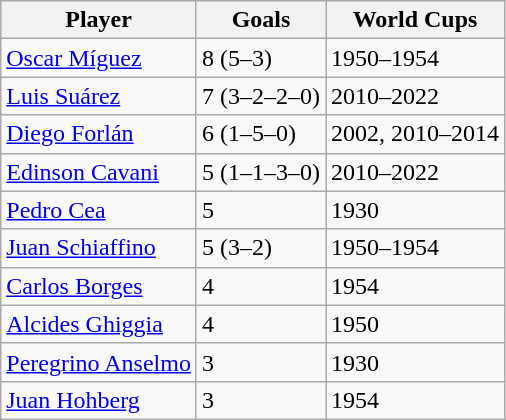<table class="wikitable">
<tr>
<th>Player</th>
<th>Goals</th>
<th>World Cups</th>
</tr>
<tr>
<td><a href='#'>Oscar Míguez</a></td>
<td>8 (5–3)</td>
<td>1950–1954</td>
</tr>
<tr>
<td><a href='#'>Luis Suárez</a></td>
<td>7 (3–2–2–0)</td>
<td>2010–2022</td>
</tr>
<tr>
<td><a href='#'>Diego Forlán</a></td>
<td>6 (1–5–0)</td>
<td>2002, 2010–2014</td>
</tr>
<tr>
<td><a href='#'>Edinson Cavani</a></td>
<td>5 (1–1–3–0)</td>
<td>2010–2022</td>
</tr>
<tr>
<td><a href='#'>Pedro Cea</a></td>
<td>5</td>
<td>1930</td>
</tr>
<tr>
<td><a href='#'>Juan Schiaffino</a></td>
<td>5 (3–2)</td>
<td>1950–1954</td>
</tr>
<tr>
<td><a href='#'>Carlos Borges</a></td>
<td>4</td>
<td>1954</td>
</tr>
<tr>
<td><a href='#'>Alcides Ghiggia</a></td>
<td>4</td>
<td>1950</td>
</tr>
<tr>
<td><a href='#'>Peregrino Anselmo</a></td>
<td>3</td>
<td>1930</td>
</tr>
<tr>
<td><a href='#'>Juan Hohberg</a></td>
<td>3</td>
<td>1954</td>
</tr>
</table>
